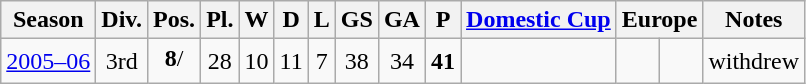<table class="wikitable">
<tr>
<th>Season</th>
<th>Div.</th>
<th>Pos.</th>
<th>Pl.</th>
<th>W</th>
<th>D</th>
<th>L</th>
<th>GS</th>
<th>GA</th>
<th>P</th>
<th><a href='#'>Domestic Cup</a></th>
<th colspan=2>Europe</th>
<th>Notes</th>
</tr>
<tr>
<td align=center><a href='#'>2005–06</a></td>
<td align=center>3rd</td>
<td align=center><strong>8</strong>/<sub></sub></td>
<td align=center>28</td>
<td align=center>10</td>
<td align=center>11</td>
<td align=center>7</td>
<td align=center>38</td>
<td align=center>34</td>
<td align=center><strong>41</strong></td>
<td align=center></td>
<td align=center></td>
<td align=center></td>
<td align=center>withdrew</td>
</tr>
</table>
